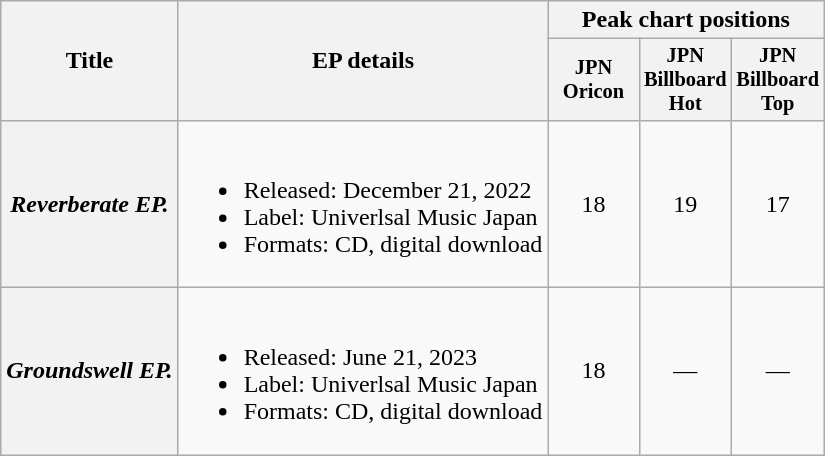<table class="wikitable plainrowheaders">
<tr>
<th scope="col" rowspan="2">Title</th>
<th scope="col" rowspan="2">EP details</th>
<th scope="col" colspan="3">Peak chart positions</th>
</tr>
<tr>
<th scope="col" style="width:4em;font-size:85%">JPN<br>Oricon<br></th>
<th scope="col" style="width:4em;font-size:85%">JPN<br>Billboard<br>Hot<br></th>
<th scope="col" style="width:4em;font-size:85%">JPN<br>Billboard<br>Top<br></th>
</tr>
<tr>
<th scope="row"><em>Reverberate EP.</em></th>
<td><br><ul><li>Released: December 21, 2022</li><li>Label: Univerlsal Music Japan</li><li>Formats: CD, digital download</li></ul></td>
<td align="center">18</td>
<td align="center">19</td>
<td align="center">17</td>
</tr>
<tr>
<th scope="row"><em>Groundswell EP.</em></th>
<td><br><ul><li>Released: June 21, 2023</li><li>Label: Univerlsal Music Japan</li><li>Formats: CD, digital download</li></ul></td>
<td align="center">18</td>
<td align="center">—</td>
<td align="center">—</td>
</tr>
</table>
